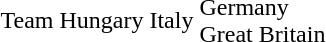<table>
<tr>
<td>Team</td>
<td>Hungary </td>
<td>Italy </td>
<td>Germany <br>Great Britain </td>
</tr>
<tr>
</tr>
</table>
